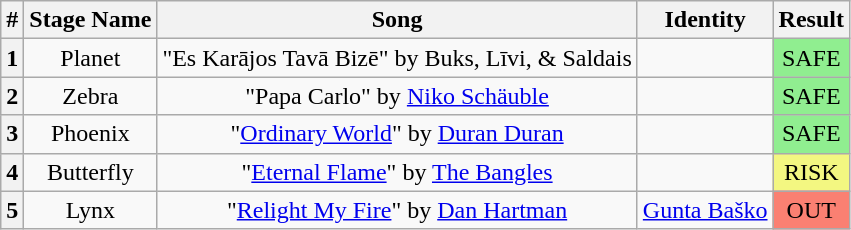<table class="wikitable plainrowheaders" style="text-align: center;">
<tr>
<th>#</th>
<th>Stage Name</th>
<th>Song</th>
<th>Identity</th>
<th>Result</th>
</tr>
<tr>
<th>1</th>
<td>Planet</td>
<td>"Es Karājos Tavā Bizē" by Buks, Līvi, & Saldais</td>
<td></td>
<td bgcolor="lightgreen">SAFE</td>
</tr>
<tr>
<th>2</th>
<td>Zebra</td>
<td>"Papa Carlo" by <a href='#'>Niko Schäuble</a></td>
<td></td>
<td bgcolor="lightgreen">SAFE</td>
</tr>
<tr>
<th>3</th>
<td>Phoenix</td>
<td>"<a href='#'>Ordinary World</a>" by <a href='#'>Duran Duran</a></td>
<td></td>
<td bgcolor="lightgreen">SAFE</td>
</tr>
<tr>
<th>4</th>
<td>Butterfly</td>
<td>"<a href='#'>Eternal Flame</a>" by <a href='#'>The Bangles</a></td>
<td></td>
<td bgcolor="#F3F781">RISK</td>
</tr>
<tr>
<th>5</th>
<td>Lynx</td>
<td>"<a href='#'>Relight My Fire</a>" by <a href='#'>Dan Hartman</a></td>
<td><a href='#'>Gunta Baško</a></td>
<td bgcolor="salmon">OUT</td>
</tr>
</table>
